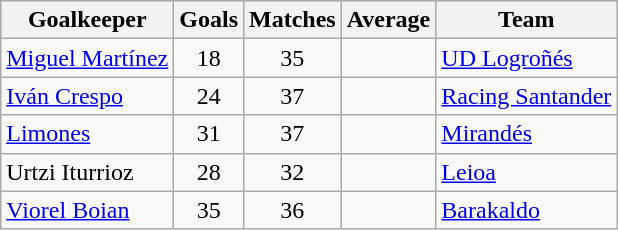<table class="wikitable sortable" class="wikitable">
<tr style="background:#ccc; text-align:center;">
<th>Goalkeeper</th>
<th>Goals</th>
<th>Matches</th>
<th>Average</th>
<th>Team</th>
</tr>
<tr>
<td> <a href='#'>Miguel Martínez</a></td>
<td style="text-align:center;">18</td>
<td style="text-align:center;">35</td>
<td style="text-align:center;"></td>
<td><a href='#'>UD Logroñés</a></td>
</tr>
<tr>
<td> <a href='#'>Iván Crespo</a></td>
<td style="text-align:center;">24</td>
<td style="text-align:center;">37</td>
<td style="text-align:center;"></td>
<td><a href='#'>Racing Santander</a></td>
</tr>
<tr>
<td> <a href='#'>Limones</a></td>
<td style="text-align:center;">31</td>
<td style="text-align:center;">37</td>
<td style="text-align:center;"></td>
<td><a href='#'>Mirandés</a></td>
</tr>
<tr>
<td> Urtzi Iturrioz</td>
<td style="text-align:center;">28</td>
<td style="text-align:center;">32</td>
<td style="text-align:center;"></td>
<td><a href='#'>Leioa</a></td>
</tr>
<tr>
<td> <a href='#'>Viorel Boian</a></td>
<td style="text-align:center;">35</td>
<td style="text-align:center;">36</td>
<td style="text-align:center;"></td>
<td><a href='#'>Barakaldo</a></td>
</tr>
</table>
